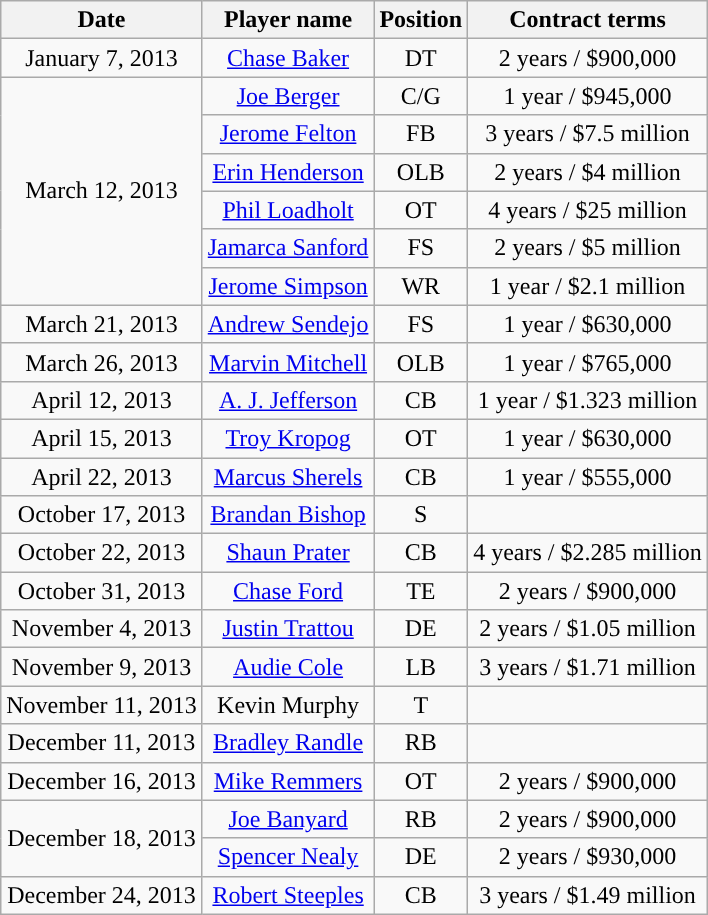<table class="wikitable" style="text-align:center">
<tr>
<th>Date</th>
<th>Player name</th>
<th>Position</th>
<th>Contract terms</th>
</tr>
<tr>
<td>January 7, 2013</td>
<td><a href='#'>Chase Baker</a></td>
<td>DT</td>
<td>2 years / $900,000 </td>
</tr>
<tr>
<td rowspan="6">March 12, 2013</td>
<td><a href='#'>Joe Berger</a></td>
<td>C/G</td>
<td>1 year / $945,000</td>
</tr>
<tr>
<td><a href='#'>Jerome Felton</a></td>
<td>FB</td>
<td>3 years / $7.5 million</td>
</tr>
<tr>
<td><a href='#'>Erin Henderson</a></td>
<td>OLB</td>
<td>2 years / $4 million</td>
</tr>
<tr>
<td><a href='#'>Phil Loadholt</a></td>
<td>OT</td>
<td>4 years / $25 million</td>
</tr>
<tr>
<td><a href='#'>Jamarca Sanford</a></td>
<td>FS</td>
<td>2 years / $5 million</td>
</tr>
<tr>
<td><a href='#'>Jerome Simpson</a></td>
<td>WR</td>
<td>1 year / $2.1 million</td>
</tr>
<tr>
<td>March 21, 2013</td>
<td><a href='#'>Andrew Sendejo</a></td>
<td>FS</td>
<td>1 year / $630,000</td>
</tr>
<tr>
<td>March 26, 2013</td>
<td><a href='#'>Marvin Mitchell</a></td>
<td>OLB</td>
<td>1 year / $765,000</td>
</tr>
<tr>
<td>April 12, 2013</td>
<td><a href='#'>A. J. Jefferson</a></td>
<td>CB</td>
<td>1 year / $1.323 million</td>
</tr>
<tr>
<td>April 15, 2013</td>
<td><a href='#'>Troy Kropog</a></td>
<td>OT</td>
<td>1 year / $630,000</td>
</tr>
<tr>
<td>April 22, 2013</td>
<td><a href='#'>Marcus Sherels</a></td>
<td>CB</td>
<td>1 year / $555,000</td>
</tr>
<tr>
<td>October 17, 2013</td>
<td><a href='#'>Brandan Bishop</a></td>
<td>S</td>
<td></td>
</tr>
<tr>
<td>October 22, 2013</td>
<td><a href='#'>Shaun Prater</a></td>
<td>CB</td>
<td>4 years / $2.285 million</td>
</tr>
<tr>
<td>October 31, 2013</td>
<td><a href='#'>Chase Ford</a></td>
<td>TE</td>
<td>2 years / $900,000</td>
</tr>
<tr>
<td>November 4, 2013</td>
<td><a href='#'>Justin Trattou</a></td>
<td>DE</td>
<td>2 years / $1.05 million</td>
</tr>
<tr>
<td>November 9, 2013</td>
<td><a href='#'>Audie Cole</a></td>
<td>LB</td>
<td>3 years / $1.71 million</td>
</tr>
<tr>
<td>November 11, 2013</td>
<td>Kevin Murphy</td>
<td>T</td>
<td></td>
</tr>
<tr>
<td>December 11, 2013</td>
<td><a href='#'>Bradley Randle</a></td>
<td>RB</td>
<td></td>
</tr>
<tr>
<td>December 16, 2013</td>
<td><a href='#'>Mike Remmers</a></td>
<td>OT</td>
<td>2 years / $900,000</td>
</tr>
<tr>
<td rowspan="2">December 18, 2013</td>
<td><a href='#'>Joe Banyard</a></td>
<td>RB</td>
<td>2 years / $900,000</td>
</tr>
<tr>
<td><a href='#'>Spencer Nealy</a></td>
<td>DE</td>
<td>2 years / $930,000</td>
</tr>
<tr>
<td>December 24, 2013</td>
<td><a href='#'>Robert Steeples</a></td>
<td>CB</td>
<td>3 years / $1.49 million</td>
</tr>
</table>
